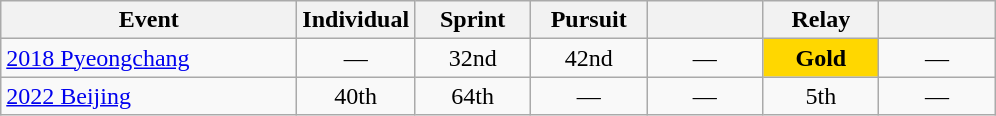<table class="wikitable" style="text-align: center;">
<tr ">
<th style="width:190px;">Event</th>
<th style="width:70px;">Individual</th>
<th style="width:70px;">Sprint</th>
<th style="width:70px;">Pursuit</th>
<th style="width:70px;"></th>
<th style="width:70px;">Relay</th>
<th style="width:70px;"></th>
</tr>
<tr>
<td align=left> <a href='#'>2018 Pyeongchang</a></td>
<td>—</td>
<td>32nd</td>
<td>42nd</td>
<td>—</td>
<td style="background:gold"><strong>Gold</strong></td>
<td>—</td>
</tr>
<tr>
<td align=left> <a href='#'>2022 Beijing</a></td>
<td>40th</td>
<td>64th</td>
<td>—</td>
<td>—</td>
<td>5th</td>
<td>—</td>
</tr>
</table>
